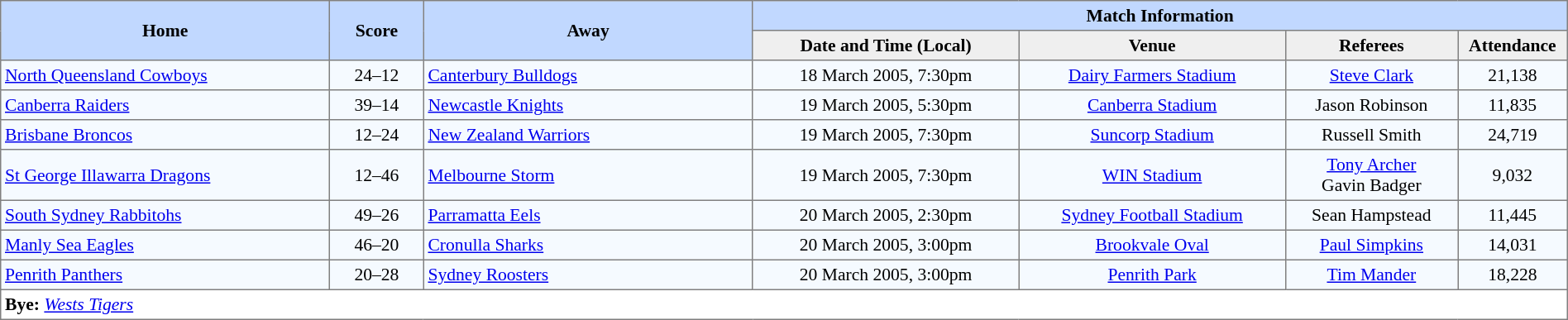<table border="1" cellpadding="3" cellspacing="0" style="border-collapse:collapse; font-size:90%; width:100%;">
<tr style="background:#c1d8ff;">
<th rowspan=2 style="width:21%;">Home</th>
<th rowspan=2 style="width:6%;">Score</th>
<th rowspan=2 style="width:21%;">Away</th>
<th colspan=6>Match Information</th>
</tr>
<tr style="background:#efefef;">
<th width=17%>Date and Time (Local)</th>
<th width=17%>Venue</th>
<th width=11%>Referees</th>
<th width=7%>Attendance</th>
</tr>
<tr style="text-align:center; background:#f5faff;">
<td align=left> <a href='#'>North Queensland Cowboys</a></td>
<td>24–12</td>
<td align=left> <a href='#'>Canterbury Bulldogs</a></td>
<td>18 March 2005, 7:30pm</td>
<td><a href='#'>Dairy Farmers Stadium</a></td>
<td><a href='#'>Steve Clark</a></td>
<td>21,138</td>
</tr>
<tr style="text-align:center; background:#f5faff;">
<td align=left> <a href='#'>Canberra Raiders</a></td>
<td>39–14</td>
<td align=left> <a href='#'>Newcastle Knights</a></td>
<td>19 March 2005, 5:30pm</td>
<td><a href='#'>Canberra Stadium</a></td>
<td>Jason Robinson</td>
<td>11,835</td>
</tr>
<tr style="text-align:center; background:#f5faff;">
<td align=left> <a href='#'>Brisbane Broncos</a></td>
<td>12–24</td>
<td align=left> <a href='#'>New Zealand Warriors</a></td>
<td>19 March 2005, 7:30pm</td>
<td><a href='#'>Suncorp Stadium</a></td>
<td>Russell Smith</td>
<td>24,719</td>
</tr>
<tr style="text-align:center; background:#f5faff;">
<td align=left> <a href='#'>St George Illawarra Dragons</a></td>
<td>12–46</td>
<td align=left> <a href='#'>Melbourne Storm</a></td>
<td>19 March 2005, 7:30pm</td>
<td><a href='#'>WIN Stadium</a></td>
<td><a href='#'>Tony Archer</a><br>Gavin Badger</td>
<td>9,032</td>
</tr>
<tr style="text-align:center; background:#f5faff;">
<td align=left> <a href='#'>South Sydney Rabbitohs</a></td>
<td>49–26</td>
<td align=left> <a href='#'>Parramatta Eels</a></td>
<td>20 March 2005, 2:30pm</td>
<td><a href='#'>Sydney Football Stadium</a></td>
<td>Sean Hampstead</td>
<td>11,445</td>
</tr>
<tr style="text-align:center; background:#f5faff;">
<td align=left> <a href='#'>Manly Sea Eagles</a></td>
<td>46–20</td>
<td align=left> <a href='#'>Cronulla Sharks</a></td>
<td>20 March 2005, 3:00pm</td>
<td><a href='#'>Brookvale Oval</a></td>
<td><a href='#'>Paul Simpkins</a></td>
<td>14,031</td>
</tr>
<tr style="text-align:center; background:#f5faff;">
<td align=left> <a href='#'>Penrith Panthers</a></td>
<td>20–28</td>
<td align=left> <a href='#'>Sydney Roosters</a></td>
<td>20 March 2005, 3:00pm</td>
<td><a href='#'>Penrith Park</a></td>
<td><a href='#'>Tim Mander</a></td>
<td>18,228</td>
</tr>
<tr>
<td colspan=7 style="text-align:left;"><strong>Bye:</strong>  <em><a href='#'>Wests Tigers</a></em></td>
</tr>
</table>
